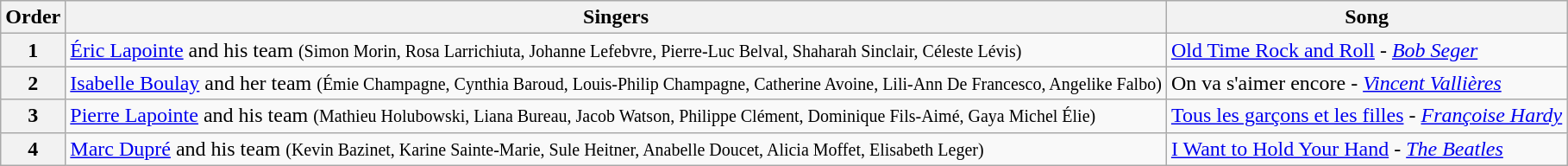<table class="wikitable sortable" style="text-align: left; width: auto;">
<tr>
<th>Order</th>
<th>Singers</th>
<th>Song</th>
</tr>
<tr>
<th><strong>1</strong></th>
<td><a href='#'>Éric Lapointe</a> and his team <small>(Simon Morin, Rosa Larrichiuta, Johanne Lefebvre, Pierre-Luc Belval, Shaharah Sinclair, Céleste Lévis)</small></td>
<td><a href='#'>Old Time Rock and Roll</a> - <em><a href='#'>Bob Seger</a></em></td>
</tr>
<tr>
<th><strong>2</strong></th>
<td><a href='#'>Isabelle Boulay</a> and her team <small>(Émie Champagne, Cynthia Baroud, Louis-Philip Champagne, Catherine Avoine, Lili-Ann De Francesco, Angelike Falbo)</small></td>
<td>On va s'aimer encore - <em><a href='#'>Vincent Vallières</a></em></td>
</tr>
<tr>
<th><strong>3</strong></th>
<td><a href='#'>Pierre Lapointe</a> and his team <small>(Mathieu Holubowski, Liana Bureau, Jacob Watson, Philippe Clément, Dominique Fils-Aimé, Gaya Michel Élie)</small></td>
<td><a href='#'>Tous les garçons et les filles</a> - <em><a href='#'>Françoise Hardy</a></em></td>
</tr>
<tr>
<th><strong>4</strong></th>
<td><a href='#'>Marc Dupré</a> and his team <small>(Kevin Bazinet, Karine Sainte-Marie, Sule Heitner, Anabelle Doucet, Alicia Moffet, Elisabeth Leger)</small></td>
<td><a href='#'>I Want to Hold Your Hand</a> - <em><a href='#'>The Beatles</a></em></td>
</tr>
</table>
